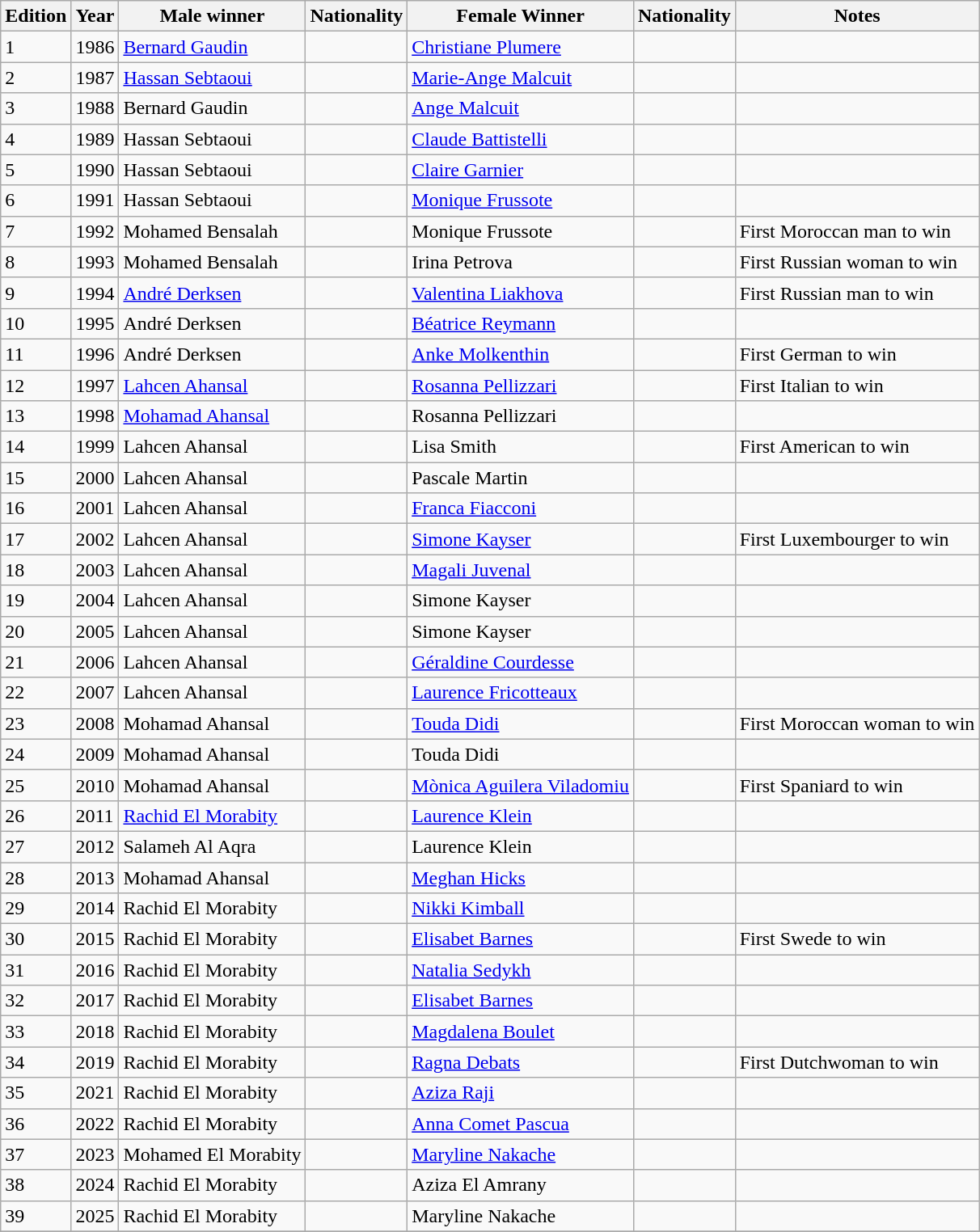<table class="wikitable sortable">
<tr>
<th>Edition</th>
<th>Year</th>
<th>Male winner</th>
<th>Nationality</th>
<th>Female Winner</th>
<th>Nationality</th>
<th>Notes</th>
</tr>
<tr>
<td>1</td>
<td>1986</td>
<td><a href='#'>Bernard Gaudin</a></td>
<td></td>
<td><a href='#'>Christiane Plumere</a></td>
<td></td>
<td></td>
</tr>
<tr>
<td>2</td>
<td>1987</td>
<td><a href='#'>Hassan Sebtaoui</a></td>
<td></td>
<td><a href='#'>Marie-Ange Malcuit</a></td>
<td></td>
<td></td>
</tr>
<tr>
<td>3</td>
<td>1988</td>
<td>Bernard Gaudin</td>
<td></td>
<td><a href='#'>Ange Malcuit</a></td>
<td></td>
<td></td>
</tr>
<tr>
<td>4</td>
<td>1989</td>
<td>Hassan Sebtaoui</td>
<td></td>
<td><a href='#'>Claude Battistelli</a></td>
<td></td>
<td></td>
</tr>
<tr>
<td>5</td>
<td>1990</td>
<td>Hassan Sebtaoui</td>
<td></td>
<td><a href='#'>Claire Garnier</a></td>
<td></td>
<td></td>
</tr>
<tr>
<td>6</td>
<td>1991</td>
<td>Hassan Sebtaoui</td>
<td></td>
<td><a href='#'>Monique Frussote</a></td>
<td></td>
<td></td>
</tr>
<tr>
<td>7</td>
<td>1992</td>
<td>Mohamed Bensalah</td>
<td></td>
<td>Monique Frussote</td>
<td></td>
<td>First Moroccan man to win</td>
</tr>
<tr>
<td>8</td>
<td>1993</td>
<td>Mohamed Bensalah</td>
<td></td>
<td>Irina Petrova</td>
<td></td>
<td>First Russian woman to win</td>
</tr>
<tr>
<td>9</td>
<td>1994</td>
<td><a href='#'>André Derksen</a></td>
<td></td>
<td><a href='#'>Valentina Liakhova</a></td>
<td></td>
<td>First Russian man to win</td>
</tr>
<tr>
<td>10</td>
<td>1995</td>
<td>André Derksen</td>
<td></td>
<td><a href='#'>Béatrice Reymann</a></td>
<td></td>
<td></td>
</tr>
<tr>
<td>11</td>
<td>1996</td>
<td>André Derksen</td>
<td></td>
<td><a href='#'>Anke Molkenthin</a></td>
<td></td>
<td>First German to win</td>
</tr>
<tr>
<td>12</td>
<td>1997</td>
<td><a href='#'>Lahcen Ahansal</a></td>
<td></td>
<td><a href='#'>Rosanna Pellizzari</a></td>
<td></td>
<td>First Italian to win</td>
</tr>
<tr>
<td>13</td>
<td>1998</td>
<td><a href='#'>Mohamad Ahansal</a></td>
<td></td>
<td>Rosanna Pellizzari</td>
<td></td>
<td></td>
</tr>
<tr>
<td>14</td>
<td>1999</td>
<td>Lahcen Ahansal</td>
<td></td>
<td>Lisa Smith</td>
<td></td>
<td>First American to win</td>
</tr>
<tr>
<td>15</td>
<td>2000</td>
<td>Lahcen Ahansal</td>
<td></td>
<td>Pascale Martin</td>
<td></td>
<td></td>
</tr>
<tr>
<td>16</td>
<td>2001</td>
<td>Lahcen Ahansal</td>
<td></td>
<td><a href='#'>Franca Fiacconi</a></td>
<td></td>
<td></td>
</tr>
<tr>
<td>17</td>
<td>2002</td>
<td>Lahcen Ahansal</td>
<td></td>
<td><a href='#'>Simone Kayser</a></td>
<td></td>
<td>First Luxembourger to win</td>
</tr>
<tr>
<td>18</td>
<td>2003</td>
<td>Lahcen Ahansal</td>
<td></td>
<td><a href='#'>Magali Juvenal</a></td>
<td></td>
<td></td>
</tr>
<tr>
<td>19</td>
<td>2004</td>
<td>Lahcen Ahansal</td>
<td></td>
<td>Simone Kayser</td>
<td></td>
<td></td>
</tr>
<tr>
<td>20</td>
<td>2005</td>
<td>Lahcen Ahansal</td>
<td></td>
<td>Simone Kayser</td>
<td></td>
<td></td>
</tr>
<tr>
<td>21</td>
<td>2006</td>
<td>Lahcen Ahansal</td>
<td></td>
<td><a href='#'>Géraldine Courdesse</a></td>
<td></td>
<td></td>
</tr>
<tr>
<td>22</td>
<td>2007</td>
<td>Lahcen Ahansal</td>
<td></td>
<td><a href='#'>Laurence Fricotteaux</a></td>
<td></td>
<td></td>
</tr>
<tr>
<td>23</td>
<td>2008</td>
<td>Mohamad Ahansal</td>
<td></td>
<td><a href='#'>Touda Didi</a></td>
<td></td>
<td>First Moroccan woman to win</td>
</tr>
<tr>
<td>24</td>
<td>2009</td>
<td>Mohamad Ahansal</td>
<td></td>
<td>Touda Didi</td>
<td></td>
<td></td>
</tr>
<tr>
<td>25</td>
<td>2010</td>
<td>Mohamad Ahansal</td>
<td></td>
<td><a href='#'>Mònica Aguilera Viladomiu</a></td>
<td></td>
<td>First Spaniard to win</td>
</tr>
<tr>
<td>26</td>
<td>2011</td>
<td><a href='#'>Rachid El Morabity</a></td>
<td></td>
<td><a href='#'>Laurence Klein</a></td>
<td></td>
<td></td>
</tr>
<tr>
<td>27</td>
<td>2012</td>
<td>Salameh Al Aqra</td>
<td></td>
<td>Laurence Klein</td>
<td></td>
<td></td>
</tr>
<tr>
<td>28</td>
<td>2013</td>
<td>Mohamad Ahansal</td>
<td></td>
<td><a href='#'>Meghan Hicks</a></td>
<td></td>
<td></td>
</tr>
<tr>
<td>29</td>
<td>2014</td>
<td>Rachid El Morabity</td>
<td></td>
<td><a href='#'>Nikki Kimball</a></td>
<td></td>
<td></td>
</tr>
<tr>
<td>30</td>
<td>2015</td>
<td>Rachid El Morabity</td>
<td></td>
<td><a href='#'>Elisabet Barnes</a></td>
<td></td>
<td>First Swede to win</td>
</tr>
<tr>
<td>31</td>
<td>2016</td>
<td>Rachid El Morabity</td>
<td></td>
<td><a href='#'>Natalia Sedykh</a></td>
<td></td>
<td></td>
</tr>
<tr>
<td>32</td>
<td>2017</td>
<td>Rachid El Morabity</td>
<td></td>
<td><a href='#'>Elisabet Barnes</a></td>
<td></td>
<td></td>
</tr>
<tr>
<td>33</td>
<td>2018</td>
<td>Rachid El Morabity</td>
<td></td>
<td><a href='#'>Magdalena Boulet</a></td>
<td></td>
<td></td>
</tr>
<tr>
<td>34</td>
<td>2019</td>
<td>Rachid El Morabity</td>
<td></td>
<td><a href='#'>Ragna Debats</a></td>
<td></td>
<td>First Dutchwoman to win</td>
</tr>
<tr>
<td>35</td>
<td>2021</td>
<td>Rachid El Morabity</td>
<td></td>
<td><a href='#'>Aziza Raji</a></td>
<td></td>
<td></td>
</tr>
<tr>
<td>36</td>
<td>2022</td>
<td>Rachid El Morabity</td>
<td></td>
<td><a href='#'>Anna Comet Pascua</a></td>
<td></td>
<td></td>
</tr>
<tr>
<td>37</td>
<td>2023</td>
<td>Mohamed El Morabity</td>
<td></td>
<td><a href='#'>Maryline Nakache</a></td>
<td></td>
<td></td>
</tr>
<tr>
<td>38</td>
<td>2024</td>
<td>Rachid El Morabity</td>
<td></td>
<td>Aziza El Amrany</td>
<td></td>
<td></td>
</tr>
<tr>
<td>39</td>
<td>2025</td>
<td>Rachid El Morabity</td>
<td></td>
<td>Maryline Nakache</td>
<td></td>
<td></td>
</tr>
<tr>
</tr>
</table>
